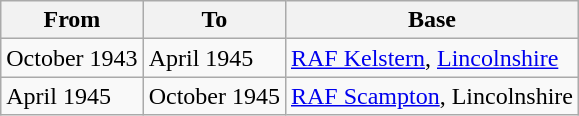<table class="wikitable">
<tr>
<th>From</th>
<th>To</th>
<th>Base</th>
</tr>
<tr>
<td>October 1943</td>
<td>April 1945</td>
<td><a href='#'>RAF Kelstern</a>, <a href='#'>Lincolnshire</a></td>
</tr>
<tr>
<td>April 1945</td>
<td>October 1945</td>
<td><a href='#'>RAF Scampton</a>, Lincolnshire</td>
</tr>
</table>
